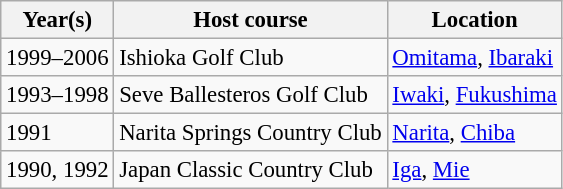<table class=wikitable style="font-size:95%">
<tr>
<th>Year(s)</th>
<th>Host course</th>
<th>Location</th>
</tr>
<tr>
<td>1999–2006</td>
<td>Ishioka Golf Club</td>
<td><a href='#'>Omitama</a>, <a href='#'>Ibaraki</a></td>
</tr>
<tr>
<td>1993–1998</td>
<td>Seve Ballesteros Golf Club</td>
<td><a href='#'>Iwaki</a>, <a href='#'>Fukushima</a></td>
</tr>
<tr>
<td>1991</td>
<td>Narita Springs Country Club</td>
<td><a href='#'>Narita</a>, <a href='#'>Chiba</a></td>
</tr>
<tr>
<td>1990, 1992</td>
<td>Japan Classic Country Club</td>
<td><a href='#'>Iga</a>, <a href='#'>Mie</a></td>
</tr>
</table>
